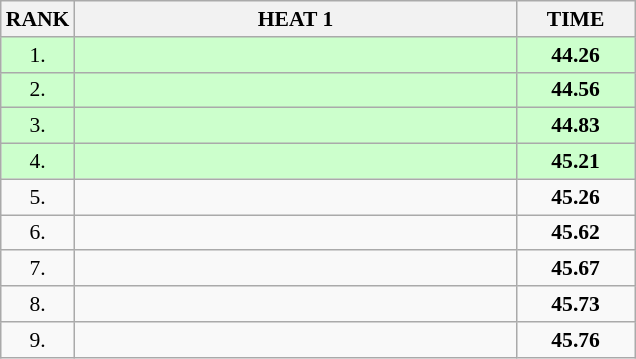<table class="wikitable" style="border-collapse: collapse; font-size: 90%;">
<tr>
<th>RANK</th>
<th style="width: 20em">HEAT 1</th>
<th style="width: 5em">TIME</th>
</tr>
<tr style="background:#ccffcc;">
<td align="center">1.</td>
<td></td>
<td align="center"><strong>44.26</strong></td>
</tr>
<tr style="background:#ccffcc;">
<td align="center">2.</td>
<td></td>
<td align="center"><strong>44.56</strong></td>
</tr>
<tr style="background:#ccffcc;">
<td align="center">3.</td>
<td></td>
<td align="center"><strong>44.83</strong></td>
</tr>
<tr style="background:#ccffcc;">
<td align="center">4.</td>
<td></td>
<td align="center"><strong>45.21</strong></td>
</tr>
<tr>
<td align="center">5.</td>
<td></td>
<td align="center"><strong>45.26</strong></td>
</tr>
<tr>
<td align="center">6.</td>
<td></td>
<td align="center"><strong>45.62</strong></td>
</tr>
<tr>
<td align="center">7.</td>
<td></td>
<td align="center"><strong>45.67</strong></td>
</tr>
<tr>
<td align="center">8.</td>
<td></td>
<td align="center"><strong>45.73</strong></td>
</tr>
<tr>
<td align="center">9.</td>
<td></td>
<td align="center"><strong>45.76</strong></td>
</tr>
</table>
